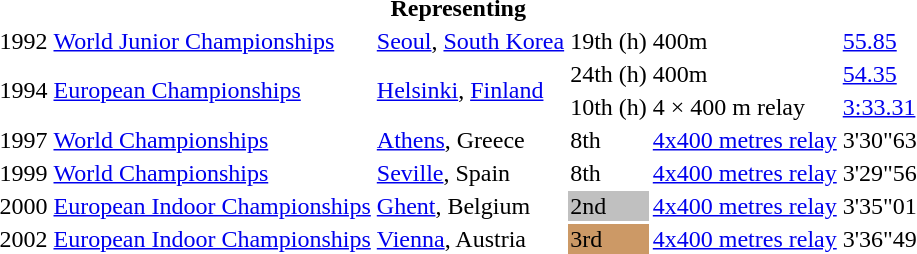<table>
<tr>
<th colspan="6">Representing </th>
</tr>
<tr>
<td>1992</td>
<td><a href='#'>World Junior Championships</a></td>
<td><a href='#'>Seoul</a>, <a href='#'>South Korea</a></td>
<td>19th (h)</td>
<td>400m</td>
<td><a href='#'>55.85</a></td>
</tr>
<tr>
<td rowspan=2>1994</td>
<td rowspan=2><a href='#'>European Championships</a></td>
<td rowspan=2><a href='#'>Helsinki</a>, <a href='#'>Finland</a></td>
<td>24th (h)</td>
<td>400m</td>
<td><a href='#'>54.35</a></td>
</tr>
<tr>
<td>10th (h)</td>
<td>4 × 400 m relay</td>
<td><a href='#'>3:33.31</a></td>
</tr>
<tr>
<td>1997</td>
<td><a href='#'>World Championships</a></td>
<td><a href='#'>Athens</a>, Greece</td>
<td>8th</td>
<td><a href='#'>4x400 metres relay</a></td>
<td>3'30"63</td>
</tr>
<tr>
<td>1999</td>
<td><a href='#'>World Championships</a></td>
<td><a href='#'>Seville</a>, Spain</td>
<td>8th</td>
<td><a href='#'>4x400 metres relay</a></td>
<td>3'29"56</td>
</tr>
<tr>
<td>2000</td>
<td><a href='#'>European Indoor Championships</a></td>
<td><a href='#'>Ghent</a>, Belgium</td>
<td bgcolor=silver>2nd</td>
<td><a href='#'>4x400 metres relay</a></td>
<td>3'35"01 </td>
</tr>
<tr>
<td>2002</td>
<td><a href='#'>European Indoor Championships</a></td>
<td><a href='#'>Vienna</a>, Austria</td>
<td bgcolor=cc9966>3rd</td>
<td><a href='#'>4x400 metres relay</a></td>
<td>3'36"49</td>
</tr>
</table>
